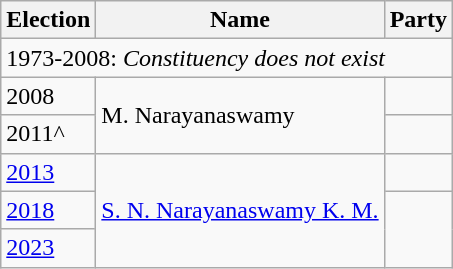<table class="wikitable sortable">
<tr>
<th>Election</th>
<th>Name</th>
<th colspan=2>Party</th>
</tr>
<tr>
<td colspan=4>1973-2008: <em>Constituency does not exist</em></td>
</tr>
<tr>
<td>2008</td>
<td rowspan=2>M. Narayanaswamy</td>
<td></td>
</tr>
<tr>
<td>2011^</td>
<td></td>
</tr>
<tr>
<td><a href='#'>2013</a></td>
<td rowspan=3><a href='#'>S. N. Narayanaswamy K. M.</a></td>
<td></td>
</tr>
<tr>
<td><a href='#'>2018</a></td>
</tr>
<tr>
<td><a href='#'>2023</a></td>
</tr>
</table>
